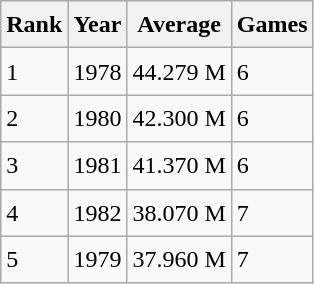<table class="wikitable" style="font-size:1.00em; line-height:1.5em;">
<tr>
<th>Rank</th>
<th>Year</th>
<th>Average</th>
<th>Games</th>
</tr>
<tr>
<td>1</td>
<td>1978</td>
<td>44.279 M</td>
<td>6</td>
</tr>
<tr>
<td>2</td>
<td>1980</td>
<td>42.300 M</td>
<td>6</td>
</tr>
<tr>
<td>3</td>
<td>1981</td>
<td>41.370 M</td>
<td>6</td>
</tr>
<tr>
<td>4</td>
<td>1982</td>
<td>38.070 M</td>
<td>7</td>
</tr>
<tr>
<td>5</td>
<td>1979</td>
<td>37.960 M</td>
<td>7</td>
</tr>
</table>
